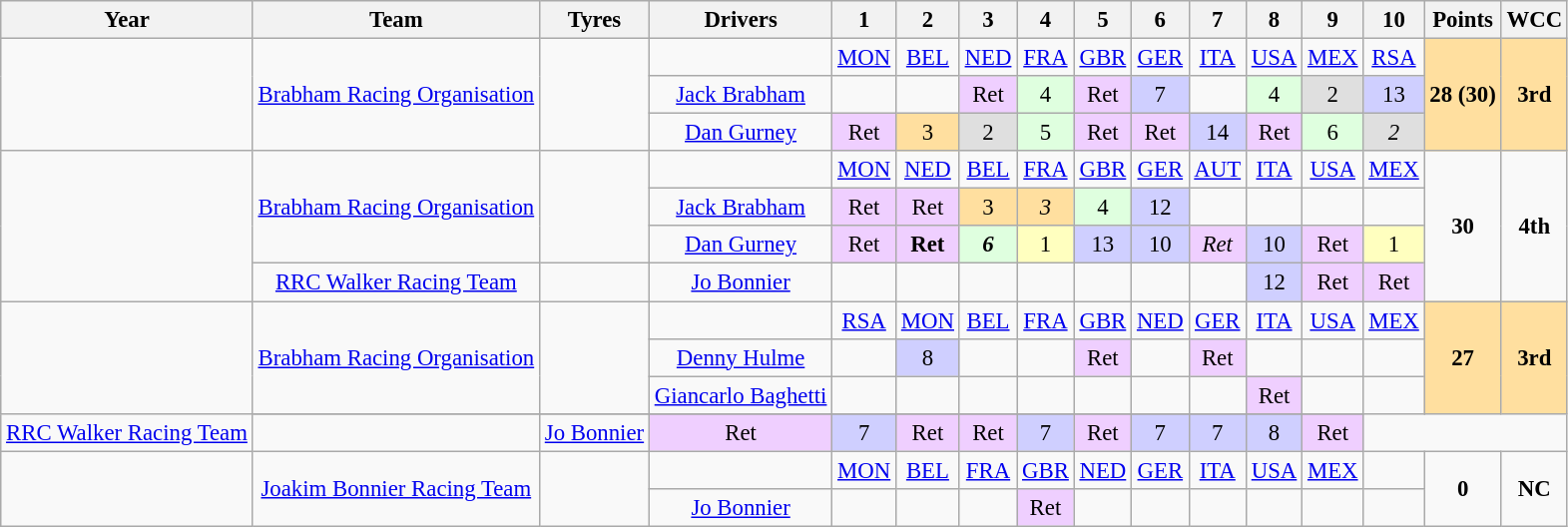<table class="wikitable" style="text-align:center; font-size:95%">
<tr>
<th>Year</th>
<th>Team</th>
<th>Tyres</th>
<th>Drivers</th>
<th>1</th>
<th>2</th>
<th>3</th>
<th>4</th>
<th>5</th>
<th>6</th>
<th>7</th>
<th>8</th>
<th>9</th>
<th>10</th>
<th>Points</th>
<th>WCC</th>
</tr>
<tr>
<td rowspan="3"></td>
<td rowspan="3"><a href='#'>Brabham Racing Organisation</a></td>
<td rowspan="3"></td>
<td></td>
<td><a href='#'>MON</a></td>
<td><a href='#'>BEL</a></td>
<td><a href='#'>NED</a></td>
<td><a href='#'>FRA</a></td>
<td><a href='#'>GBR</a></td>
<td><a href='#'>GER</a></td>
<td><a href='#'>ITA</a></td>
<td><a href='#'>USA</a></td>
<td><a href='#'>MEX</a></td>
<td><a href='#'>RSA</a></td>
<td rowspan="3" style="background:#ffdf9f;"><strong>28 (30)</strong></td>
<td rowspan="3" style="background:#ffdf9f;"><strong>3rd</strong></td>
</tr>
<tr>
<td><a href='#'>Jack Brabham</a></td>
<td></td>
<td></td>
<td style="background:#EFCFFF;">Ret</td>
<td style="background:#dfffdf;">4</td>
<td style="background:#EFCFFF;">Ret</td>
<td style="background:#cfcfff;">7</td>
<td></td>
<td style="background:#dfffdf;">4</td>
<td style="background:#dfdfdf;">2</td>
<td style="background:#cfcfff;">13</td>
</tr>
<tr>
<td><a href='#'>Dan Gurney</a></td>
<td style="background:#EFCFFF;">Ret</td>
<td style="background:#ffdf9f;">3</td>
<td style="background:#dfdfdf;">2</td>
<td style="background:#dfffdf;">5</td>
<td style="background:#EFCFFF;">Ret</td>
<td style="background:#EFCFFF;">Ret</td>
<td style="background:#cfcfff;">14</td>
<td style="background:#EFCFFF;">Ret</td>
<td style="background:#dfffdf;">6</td>
<td style="background:#dfdfdf;"><em>2</em></td>
</tr>
<tr>
<td rowspan="4"></td>
<td rowspan="3"><a href='#'>Brabham Racing Organisation</a></td>
<td rowspan="3"></td>
<td></td>
<td><a href='#'>MON</a></td>
<td><a href='#'>NED</a></td>
<td><a href='#'>BEL</a></td>
<td><a href='#'>FRA</a></td>
<td><a href='#'>GBR</a></td>
<td><a href='#'>GER</a></td>
<td><a href='#'>AUT</a></td>
<td><a href='#'>ITA</a></td>
<td><a href='#'>USA</a></td>
<td><a href='#'>MEX</a></td>
<td rowspan="4"><strong>30</strong></td>
<td rowspan="4"><strong>4th</strong></td>
</tr>
<tr>
<td><a href='#'>Jack Brabham</a></td>
<td style="background:#EFCFFF;">Ret</td>
<td style="background:#EFCFFF;">Ret</td>
<td style="background:#ffdf9f;">3</td>
<td style="background:#ffdf9f;"><em>3</em></td>
<td style="background:#dfffdf;">4</td>
<td style="background:#cfcfff;">12</td>
<td></td>
<td></td>
<td></td>
<td></td>
</tr>
<tr>
<td><a href='#'>Dan Gurney</a></td>
<td style="background:#EFCFFF;">Ret</td>
<td style="background:#EFCFFF;"><strong>Ret</strong></td>
<td style="background:#dfffdf;"><strong><em>6</em></strong></td>
<td style="background:#FFFFBF;">1</td>
<td style="background:#cfcfff;">13</td>
<td style="background:#cfcfff;">10</td>
<td style="background:#EFCFFF;"><em>Ret</em></td>
<td style="background:#cfcfff;">10</td>
<td style="background:#EFCFFF;">Ret</td>
<td style="background:#FFFFBF;">1</td>
</tr>
<tr>
<td rowspan="1"><a href='#'>RRC Walker Racing Team</a></td>
<td rowspan="1"></td>
<td><a href='#'>Jo Bonnier</a></td>
<td></td>
<td></td>
<td></td>
<td></td>
<td></td>
<td></td>
<td></td>
<td style="background:#cfcfff;">12</td>
<td style="background:#EFCFFF;">Ret</td>
<td style="background:#EFCFFF;">Ret</td>
</tr>
<tr>
<td rowspan="4"></td>
<td rowspan="3"><a href='#'>Brabham Racing Organisation</a></td>
<td rowspan="3"></td>
<td></td>
<td><a href='#'>RSA</a></td>
<td><a href='#'>MON</a></td>
<td><a href='#'>BEL</a></td>
<td><a href='#'>FRA</a></td>
<td><a href='#'>GBR</a></td>
<td><a href='#'>NED</a></td>
<td><a href='#'>GER</a></td>
<td><a href='#'>ITA</a></td>
<td><a href='#'>USA</a></td>
<td><a href='#'>MEX</a></td>
<td rowspan="4" style="background:#ffdf9f;"><strong>27</strong></td>
<td rowspan="4" style="background:#ffdf9f;"><strong>3rd</strong></td>
</tr>
<tr>
<td><a href='#'>Denny Hulme</a></td>
<td></td>
<td style="background:#cfcfff;">8</td>
<td></td>
<td></td>
<td style="background:#EFCFFF;">Ret</td>
<td></td>
<td style="background:#EFCFFF;">Ret</td>
<td></td>
<td></td>
<td></td>
</tr>
<tr>
<td><a href='#'>Giancarlo Baghetti</a></td>
<td></td>
<td></td>
<td></td>
<td></td>
<td></td>
<td></td>
<td></td>
<td style="background:#EFCFFF;">Ret</td>
<td></td>
<td></td>
</tr>
<tr>
</tr>
<tr>
<td rowspan="1"><a href='#'>RRC Walker Racing Team</a></td>
<td rowspan="1"></td>
<td><a href='#'>Jo Bonnier</a></td>
<td style="background:#EFCFFF;">Ret</td>
<td style="background:#cfcfff;">7</td>
<td style="background:#EFCFFF;">Ret</td>
<td style="background:#EFCFFF;">Ret</td>
<td style="background:#cfcfff;">7</td>
<td style="background:#EFCFFF;">Ret</td>
<td style="background:#cfcfff;">7</td>
<td style="background:#cfcfff;">7</td>
<td style="background:#cfcfff;">8</td>
<td style="background:#EFCFFF;">Ret</td>
</tr>
<tr>
<td rowspan="2"></td>
<td rowspan="2"><a href='#'>Joakim Bonnier Racing Team</a></td>
<td rowspan="2"></td>
<td></td>
<td><a href='#'>MON</a></td>
<td><a href='#'>BEL</a></td>
<td><a href='#'>FRA</a></td>
<td><a href='#'>GBR</a></td>
<td><a href='#'>NED</a></td>
<td><a href='#'>GER</a></td>
<td><a href='#'>ITA</a></td>
<td><a href='#'>USA</a></td>
<td><a href='#'>MEX</a></td>
<td></td>
<td rowspan="2"><strong>0</strong></td>
<td rowspan="2"><strong>NC</strong></td>
</tr>
<tr>
<td><a href='#'>Jo Bonnier</a></td>
<td></td>
<td></td>
<td></td>
<td style="background:#EFCFFF;">Ret</td>
<td></td>
<td></td>
<td></td>
<td></td>
<td></td>
<td></td>
</tr>
</table>
